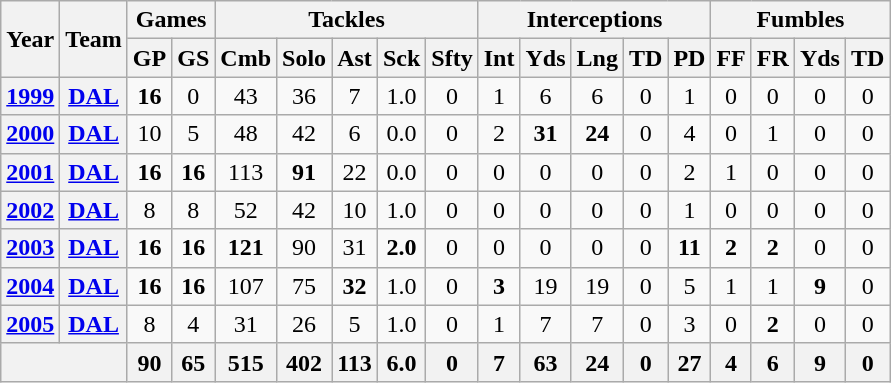<table class= "wikitable" style="text-align: center;">
<tr>
<th rowspan="2">Year</th>
<th rowspan="2">Team</th>
<th colspan="2">Games</th>
<th colspan="5">Tackles</th>
<th colspan="5">Interceptions</th>
<th colspan="5">Fumbles</th>
</tr>
<tr>
<th>GP</th>
<th>GS</th>
<th>Cmb</th>
<th>Solo</th>
<th>Ast</th>
<th>Sck</th>
<th>Sfty</th>
<th>Int</th>
<th>Yds</th>
<th>Lng</th>
<th>TD</th>
<th>PD</th>
<th>FF</th>
<th>FR</th>
<th>Yds</th>
<th>TD</th>
</tr>
<tr>
<th><a href='#'>1999</a></th>
<th><a href='#'>DAL</a></th>
<td><strong>16</strong></td>
<td>0</td>
<td>43</td>
<td>36</td>
<td>7</td>
<td>1.0</td>
<td>0</td>
<td>1</td>
<td>6</td>
<td>6</td>
<td>0</td>
<td>1</td>
<td>0</td>
<td>0</td>
<td>0</td>
<td>0</td>
</tr>
<tr>
<th><a href='#'>2000</a></th>
<th><a href='#'>DAL</a></th>
<td>10</td>
<td>5</td>
<td>48</td>
<td>42</td>
<td>6</td>
<td>0.0</td>
<td>0</td>
<td>2</td>
<td><strong>31</strong></td>
<td><strong>24</strong></td>
<td>0</td>
<td>4</td>
<td>0</td>
<td>1</td>
<td>0</td>
<td>0</td>
</tr>
<tr>
<th><a href='#'>2001</a></th>
<th><a href='#'>DAL</a></th>
<td><strong>16</strong></td>
<td><strong>16</strong></td>
<td>113</td>
<td><strong>91</strong></td>
<td>22</td>
<td>0.0</td>
<td>0</td>
<td>0</td>
<td>0</td>
<td>0</td>
<td>0</td>
<td>2</td>
<td>1</td>
<td>0</td>
<td>0</td>
<td>0</td>
</tr>
<tr>
<th><a href='#'>2002</a></th>
<th><a href='#'>DAL</a></th>
<td>8</td>
<td>8</td>
<td>52</td>
<td>42</td>
<td>10</td>
<td>1.0</td>
<td>0</td>
<td>0</td>
<td>0</td>
<td>0</td>
<td>0</td>
<td>1</td>
<td>0</td>
<td>0</td>
<td>0</td>
<td>0</td>
</tr>
<tr>
<th><a href='#'>2003</a></th>
<th><a href='#'>DAL</a></th>
<td><strong>16</strong></td>
<td><strong>16</strong></td>
<td><strong>121</strong></td>
<td>90</td>
<td>31</td>
<td><strong>2.0</strong></td>
<td>0</td>
<td>0</td>
<td>0</td>
<td>0</td>
<td>0</td>
<td><strong>11</strong></td>
<td><strong>2</strong></td>
<td><strong>2</strong></td>
<td>0</td>
<td>0</td>
</tr>
<tr>
<th><a href='#'>2004</a></th>
<th><a href='#'>DAL</a></th>
<td><strong>16</strong></td>
<td><strong>16</strong></td>
<td>107</td>
<td>75</td>
<td><strong>32</strong></td>
<td>1.0</td>
<td>0</td>
<td><strong>3</strong></td>
<td>19</td>
<td>19</td>
<td>0</td>
<td>5</td>
<td>1</td>
<td>1</td>
<td><strong>9</strong></td>
<td>0</td>
</tr>
<tr>
<th><a href='#'>2005</a></th>
<th><a href='#'>DAL</a></th>
<td>8</td>
<td>4</td>
<td>31</td>
<td>26</td>
<td>5</td>
<td>1.0</td>
<td>0</td>
<td>1</td>
<td>7</td>
<td>7</td>
<td>0</td>
<td>3</td>
<td>0</td>
<td><strong>2</strong></td>
<td>0</td>
<td>0</td>
</tr>
<tr>
<th colspan="2"></th>
<th>90</th>
<th>65</th>
<th>515</th>
<th>402</th>
<th>113</th>
<th>6.0</th>
<th>0</th>
<th>7</th>
<th>63</th>
<th>24</th>
<th>0</th>
<th>27</th>
<th>4</th>
<th>6</th>
<th>9</th>
<th>0</th>
</tr>
</table>
